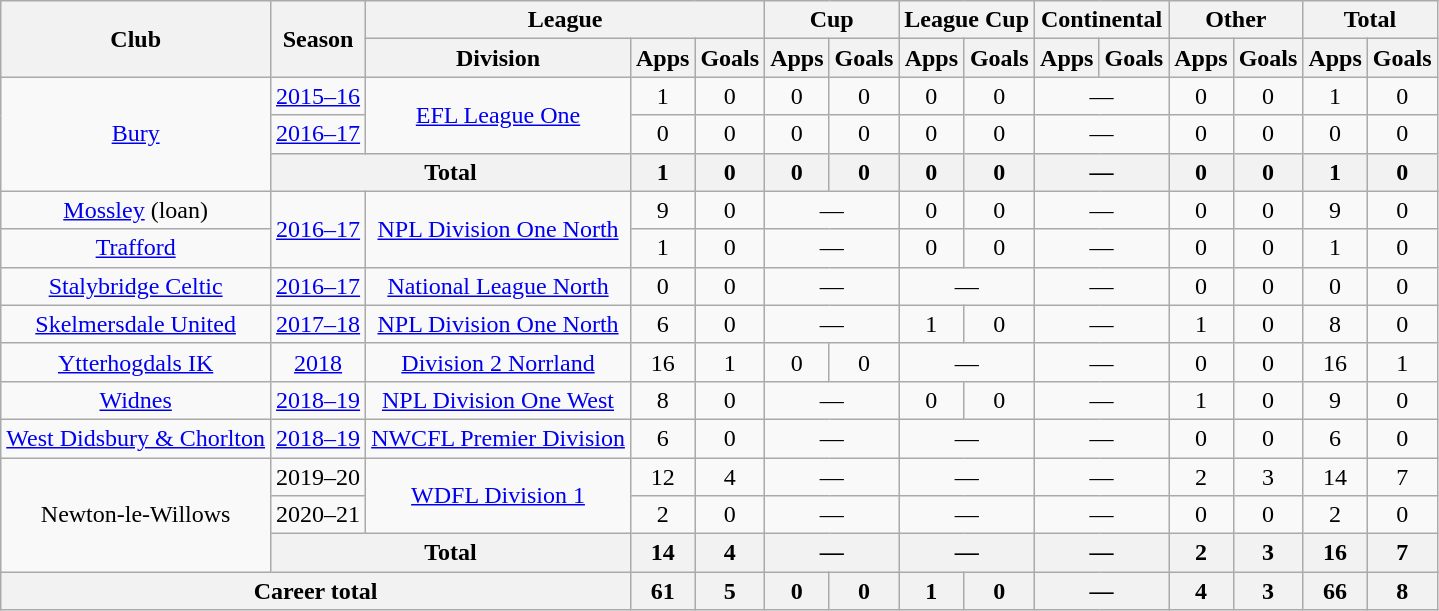<table class="wikitable" style="text-align:center">
<tr>
<th rowspan="2">Club</th>
<th rowspan="2">Season</th>
<th colspan="3">League</th>
<th colspan="2">Cup</th>
<th colspan="2">League Cup</th>
<th colspan="2">Continental</th>
<th colspan="2">Other</th>
<th colspan="2">Total</th>
</tr>
<tr>
<th>Division</th>
<th>Apps</th>
<th>Goals</th>
<th>Apps</th>
<th>Goals</th>
<th>Apps</th>
<th>Goals</th>
<th>Apps</th>
<th>Goals</th>
<th>Apps</th>
<th>Goals</th>
<th>Apps</th>
<th>Goals</th>
</tr>
<tr>
<td rowspan="3"><a href='#'>Bury</a></td>
<td><a href='#'>2015–16</a></td>
<td rowspan="2"><a href='#'>EFL League One</a></td>
<td>1</td>
<td>0</td>
<td>0</td>
<td>0</td>
<td>0</td>
<td>0</td>
<td colspan="2">—</td>
<td>0</td>
<td>0</td>
<td>1</td>
<td>0</td>
</tr>
<tr>
<td><a href='#'>2016–17</a></td>
<td>0</td>
<td>0</td>
<td>0</td>
<td>0</td>
<td>0</td>
<td>0</td>
<td colspan="2">—</td>
<td>0</td>
<td>0</td>
<td>0</td>
<td>0</td>
</tr>
<tr>
<th colspan="2">Total</th>
<th>1</th>
<th>0</th>
<th>0</th>
<th>0</th>
<th>0</th>
<th>0</th>
<th colspan="2">—</th>
<th>0</th>
<th>0</th>
<th>1</th>
<th>0</th>
</tr>
<tr>
<td rowspan="1"><a href='#'>Mossley</a> (loan)</td>
<td rowspan="2"><a href='#'>2016–17</a></td>
<td rowspan="2"><a href='#'>NPL Division One North</a></td>
<td>9</td>
<td>0</td>
<td colspan="2">—</td>
<td>0</td>
<td>0</td>
<td colspan="2">—</td>
<td>0</td>
<td>0</td>
<td>9</td>
<td>0</td>
</tr>
<tr>
<td rowspan="1"><a href='#'>Trafford</a></td>
<td>1</td>
<td>0</td>
<td colspan="2">—</td>
<td>0</td>
<td>0</td>
<td colspan="2">—</td>
<td>0</td>
<td>0</td>
<td>1</td>
<td>0</td>
</tr>
<tr>
<td rowspan="1"><a href='#'>Stalybridge Celtic</a></td>
<td><a href='#'>2016–17</a></td>
<td rowspan="1"><a href='#'>National League North</a></td>
<td>0</td>
<td>0</td>
<td colspan="2">—</td>
<td colspan="2">—</td>
<td colspan="2">—</td>
<td>0</td>
<td>0</td>
<td>0</td>
<td>0</td>
</tr>
<tr>
<td rowspan="1"><a href='#'>Skelmersdale United</a></td>
<td><a href='#'>2017–18</a></td>
<td rowspan="1"><a href='#'>NPL Division One North</a></td>
<td>6</td>
<td>0</td>
<td colspan="2">—</td>
<td>1</td>
<td>0</td>
<td colspan="2">—</td>
<td>1</td>
<td>0</td>
<td>8</td>
<td>0</td>
</tr>
<tr>
<td rowspan="1"><a href='#'>Ytterhogdals IK</a></td>
<td><a href='#'>2018</a></td>
<td rowspan="1"><a href='#'>Division 2 Norrland</a></td>
<td>16</td>
<td>1</td>
<td>0</td>
<td>0</td>
<td colspan="2">—</td>
<td colspan="2">—</td>
<td>0</td>
<td>0</td>
<td>16</td>
<td>1</td>
</tr>
<tr>
<td rowspan="1"><a href='#'>Widnes</a></td>
<td><a href='#'>2018–19</a></td>
<td rowspan="1"><a href='#'>NPL Division One West</a></td>
<td>8</td>
<td>0</td>
<td colspan="2">—</td>
<td>0</td>
<td>0</td>
<td colspan="2">—</td>
<td>1</td>
<td>0</td>
<td>9</td>
<td>0</td>
</tr>
<tr>
<td rowspan="1"><a href='#'>West Didsbury & Chorlton</a></td>
<td><a href='#'>2018–19</a></td>
<td rowspan="1"><a href='#'>NWCFL Premier Division</a></td>
<td>6</td>
<td>0</td>
<td colspan="2">—</td>
<td colspan="2">—</td>
<td colspan="2">—</td>
<td>0</td>
<td>0</td>
<td>6</td>
<td>0</td>
</tr>
<tr>
<td rowspan="3">Newton-le-Willows</td>
<td>2019–20</td>
<td rowspan="2"><a href='#'>WDFL Division 1</a></td>
<td>12</td>
<td>4</td>
<td colspan="2">—</td>
<td colspan="2">—</td>
<td colspan="2">—</td>
<td>2</td>
<td>3</td>
<td>14</td>
<td>7</td>
</tr>
<tr>
<td>2020–21</td>
<td>2</td>
<td>0</td>
<td colspan="2">—</td>
<td colspan="2">—</td>
<td colspan="2">—</td>
<td>0</td>
<td>0</td>
<td>2</td>
<td>0</td>
</tr>
<tr>
<th colspan="2">Total</th>
<th>14</th>
<th>4</th>
<th colspan="2">—</th>
<th colspan="2">—</th>
<th colspan="2">—</th>
<th>2</th>
<th>3</th>
<th>16</th>
<th>7</th>
</tr>
<tr>
<th colspan="3">Career total</th>
<th>61</th>
<th>5</th>
<th>0</th>
<th>0</th>
<th>1</th>
<th>0</th>
<th colspan="2">—</th>
<th>4</th>
<th>3</th>
<th>66</th>
<th>8</th>
</tr>
</table>
